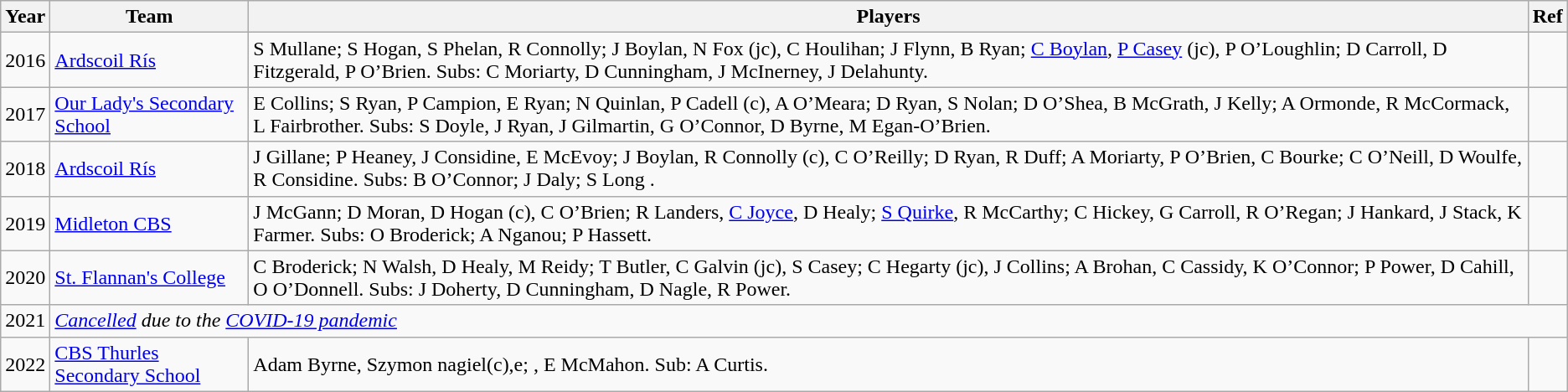<table class="wikitable plainrowheaders sortable">
<tr>
<th scope=col>Year</th>
<th scope=col>Team</th>
<th scope=col class="unsortable">Players</th>
<th scope=col class="unsortable">Ref</th>
</tr>
<tr>
<td align="center">2016</td>
<td> <a href='#'>Ardscoil Rís</a></td>
<td>S Mullane; S Hogan, S Phelan, R Connolly; J Boylan, N Fox (jc), C Houlihan; J Flynn, B Ryan; <a href='#'>C Boylan</a>, <a href='#'>P Casey</a> (jc), P O’Loughlin; D Carroll, D Fitzgerald, P O’Brien. Subs: C Moriarty, D Cunningham, J McInerney, J Delahunty.</td>
<td></td>
</tr>
<tr>
<td align="center">2017</td>
<td> <a href='#'>Our Lady's Secondary School</a></td>
<td>E Collins; S Ryan, P Campion, E Ryan; N Quinlan, P Cadell (c), A O’Meara; D Ryan, S Nolan; D O’Shea, B McGrath, J Kelly; A Ormonde, R McCormack, L Fairbrother. Subs: S Doyle, J Ryan, J Gilmartin, G O’Connor, D Byrne, M Egan-O’Brien.</td>
<td></td>
</tr>
<tr>
<td align="center">2018</td>
<td> <a href='#'>Ardscoil Rís</a></td>
<td>J Gillane; P Heaney, J Considine, E McEvoy; J Boylan, R Connolly (c), C O’Reilly; D Ryan, R Duff; A Moriarty, P O’Brien, C Bourke; C O’Neill, D Woulfe, R Considine. Subs: B O’Connor; J Daly; S Long .</td>
<td></td>
</tr>
<tr>
<td align="center">2019</td>
<td> <a href='#'>Midleton CBS</a></td>
<td>J McGann; D Moran, D Hogan (c), C O’Brien; R Landers, <a href='#'>C Joyce</a>, D Healy; <a href='#'>S Quirke</a>, R McCarthy; C Hickey, G Carroll, R O’Regan; J Hankard, J Stack, K Farmer. Subs: O Broderick; A Nganou; P Hassett.</td>
<td></td>
</tr>
<tr>
<td align="center">2020</td>
<td> <a href='#'>St. Flannan's College</a></td>
<td>C Broderick; N Walsh, D Healy, M Reidy; T Butler, C Galvin (jc), S Casey; C Hegarty (jc), J Collins; A Brohan, C Cassidy, K O’Connor; P Power, D Cahill, O O’Donnell. Subs: J Doherty, D Cunningham, D Nagle, R Power.</td>
<td></td>
</tr>
<tr>
<td align="center">2021</td>
<td colspan=3><em><a href='#'>Cancelled</a> due to the <a href='#'>COVID-19 pandemic</a></em></td>
</tr>
<tr>
<td align="center">2022</td>
<td> <a href='#'>CBS Thurles Secondary School</a></td>
<td>Adam Byrne, Szymon nagiel(c),e; , E McMahon. Sub: A Curtis.</td>
<td></td>
</tr>
</table>
